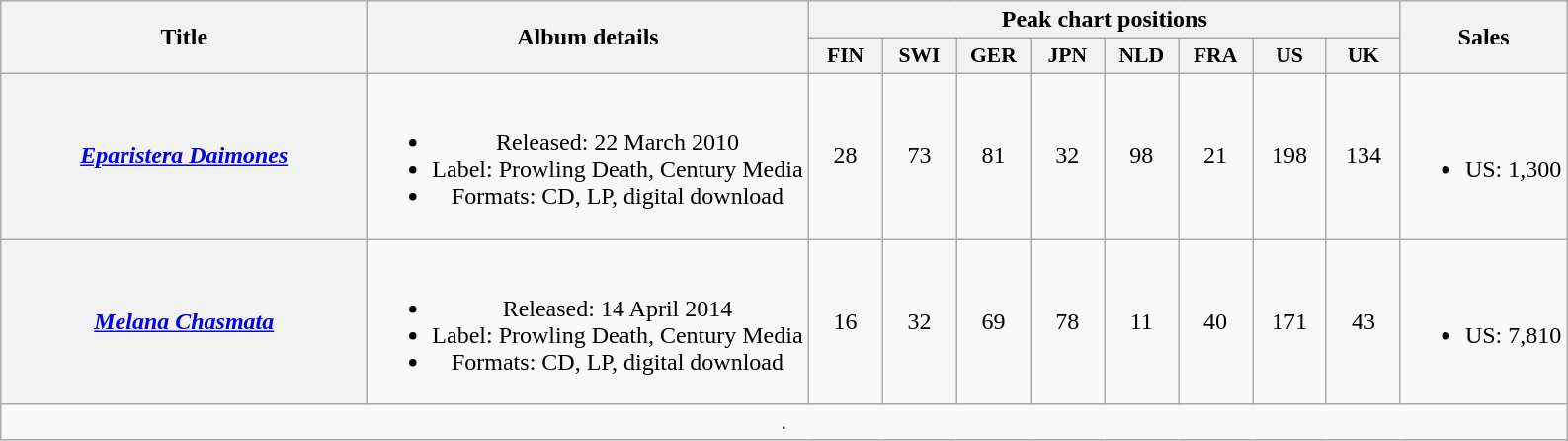<table class="wikitable plainrowheaders" style="text-align:center;">
<tr>
<th scope="col" rowspan="2" style="width:15em;">Title</th>
<th scope="col" rowspan="2">Album details</th>
<th scope="col" colspan="8">Peak chart positions</th>
<th scope="col" rowspan="2">Sales</th>
</tr>
<tr>
<th scope="col" style="width:3em;font-size:90%;">FIN<br></th>
<th scope="col" style="width:3em;font-size:90%;">SWI<br></th>
<th scope="col" style="width:3em;font-size:90%;">GER<br></th>
<th scope="col" style="width:3em;font-size:90%;">JPN<br></th>
<th scope="col" style="width:3em;font-size:90%;">NLD<br></th>
<th scope="col" style="width:3em;font-size:90%;">FRA<br></th>
<th scope="col" style="width:3em;font-size:90%;">US<br></th>
<th scope="col" style="width:3em;font-size:90%;">UK<br></th>
</tr>
<tr>
<th scope="row"><em><a href='#'>Eparistera Daimones</a></em></th>
<td><br><ul><li>Released: 22 March 2010</li><li>Label: Prowling Death, Century Media</li><li>Formats: CD, LP, digital download</li></ul></td>
<td>28</td>
<td>73</td>
<td>81</td>
<td>32</td>
<td>98</td>
<td>21</td>
<td>198</td>
<td>134</td>
<td><br><ul><li>US: 1,300</li></ul></td>
</tr>
<tr>
<th scope="row"><em><a href='#'>Melana Chasmata</a></em></th>
<td><br><ul><li>Released: 14 April 2014</li><li>Label: Prowling Death, Century Media</li><li>Formats: CD, LP, digital download</li></ul></td>
<td>16</td>
<td>32</td>
<td>69</td>
<td>78</td>
<td>11</td>
<td>40</td>
<td>171</td>
<td>43</td>
<td><br><ul><li>US: 7,810</li></ul></td>
</tr>
<tr>
<td colspan="11" style="font-size:90%">.</td>
</tr>
</table>
